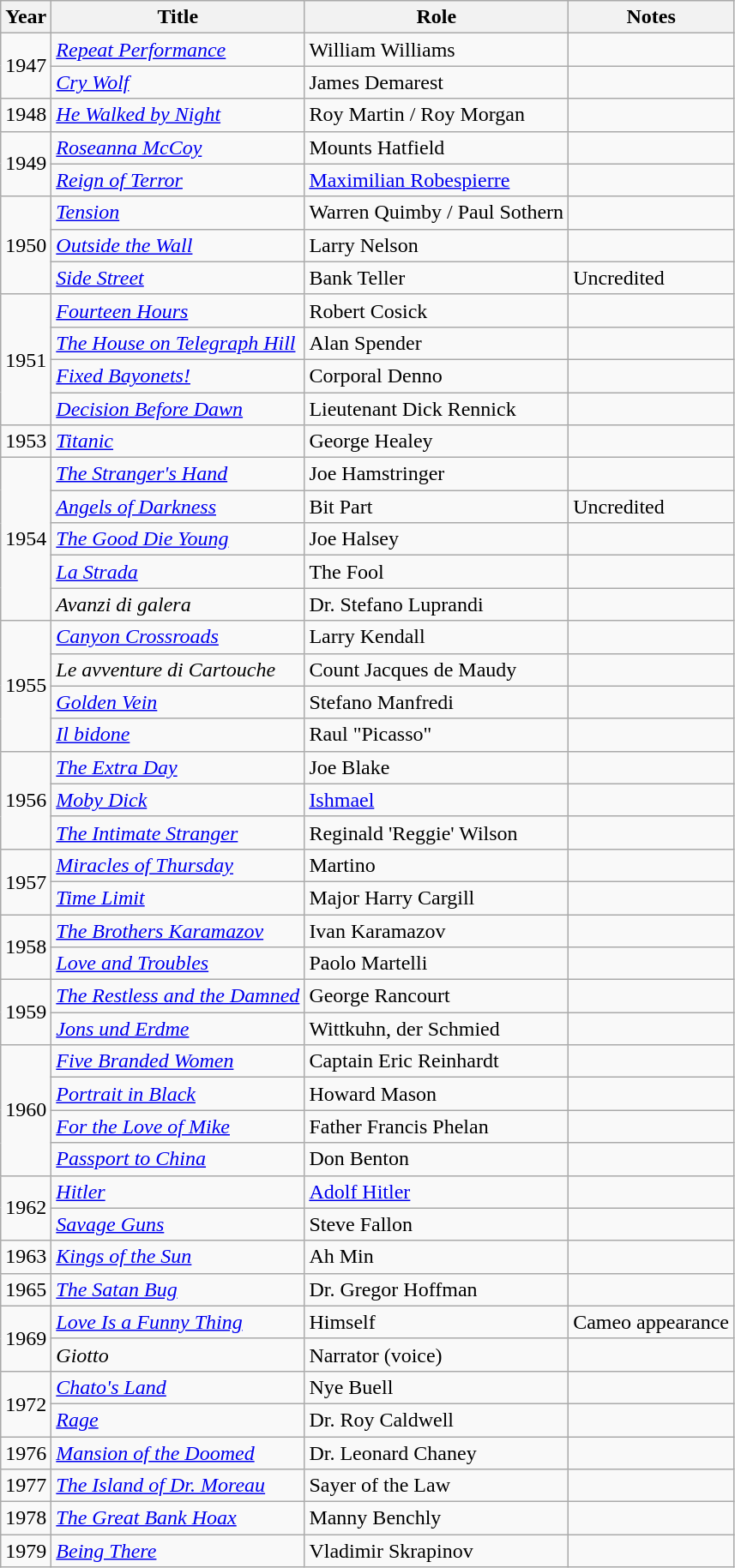<table class="wikitable sortable">
<tr>
<th>Year</th>
<th>Title</th>
<th>Role</th>
<th class="unsortable">Notes</th>
</tr>
<tr>
<td rowspan=2>1947</td>
<td><em><a href='#'>Repeat Performance</a></em></td>
<td>William Williams</td>
<td></td>
</tr>
<tr>
<td><em><a href='#'>Cry Wolf</a></em></td>
<td>James Demarest</td>
<td></td>
</tr>
<tr>
<td>1948</td>
<td><em><a href='#'>He Walked by Night</a></em></td>
<td>Roy Martin / Roy Morgan</td>
<td></td>
</tr>
<tr>
<td rowspan=2>1949</td>
<td><em><a href='#'>Roseanna McCoy</a></em></td>
<td>Mounts Hatfield</td>
<td></td>
</tr>
<tr>
<td><em><a href='#'>Reign of Terror</a></em></td>
<td><a href='#'>Maximilian Robespierre</a></td>
<td></td>
</tr>
<tr>
<td rowspan=3>1950</td>
<td><em><a href='#'>Tension</a></em></td>
<td>Warren Quimby / Paul Sothern</td>
<td></td>
</tr>
<tr>
<td><em><a href='#'>Outside the Wall</a></em></td>
<td>Larry Nelson</td>
<td></td>
</tr>
<tr>
<td><em><a href='#'>Side Street</a></em></td>
<td>Bank Teller</td>
<td>Uncredited</td>
</tr>
<tr>
<td rowspan=4>1951</td>
<td><em><a href='#'>Fourteen Hours</a></em></td>
<td>Robert Cosick</td>
<td></td>
</tr>
<tr>
<td><em><a href='#'>The House on Telegraph Hill</a></em></td>
<td>Alan Spender</td>
<td></td>
</tr>
<tr>
<td><em><a href='#'>Fixed Bayonets!</a></em></td>
<td>Corporal Denno</td>
<td></td>
</tr>
<tr>
<td><em><a href='#'>Decision Before Dawn</a></em></td>
<td>Lieutenant Dick Rennick</td>
<td></td>
</tr>
<tr>
<td>1953</td>
<td><em><a href='#'>Titanic</a></em></td>
<td>George Healey</td>
<td></td>
</tr>
<tr>
<td rowspan=5>1954</td>
<td><em><a href='#'>The Stranger's Hand</a></em></td>
<td>Joe Hamstringer</td>
<td></td>
</tr>
<tr>
<td><em><a href='#'>Angels of Darkness</a></em></td>
<td>Bit Part</td>
<td>Uncredited</td>
</tr>
<tr>
<td><em><a href='#'>The Good Die Young</a></em></td>
<td>Joe Halsey</td>
<td></td>
</tr>
<tr>
<td><em><a href='#'>La Strada</a></em></td>
<td>The Fool</td>
<td></td>
</tr>
<tr>
<td><em>Avanzi di galera</em></td>
<td>Dr. Stefano Luprandi</td>
<td></td>
</tr>
<tr>
<td rowspan=4>1955</td>
<td><em><a href='#'>Canyon Crossroads</a></em></td>
<td>Larry Kendall</td>
<td></td>
</tr>
<tr>
<td><em>Le avventure di Cartouche</em></td>
<td>Count Jacques de Maudy</td>
<td></td>
</tr>
<tr>
<td><em><a href='#'>Golden Vein</a></em></td>
<td>Stefano Manfredi</td>
<td></td>
</tr>
<tr>
<td><em><a href='#'>Il bidone</a></em></td>
<td>Raul "Picasso"</td>
<td></td>
</tr>
<tr>
<td rowspan=3>1956</td>
<td><em><a href='#'>The Extra Day</a></em></td>
<td>Joe Blake</td>
<td></td>
</tr>
<tr>
<td><em><a href='#'>Moby Dick</a></em></td>
<td><a href='#'>Ishmael</a></td>
<td></td>
</tr>
<tr>
<td><em><a href='#'>The Intimate Stranger</a></em></td>
<td>Reginald 'Reggie' Wilson</td>
<td></td>
</tr>
<tr>
<td rowspan=2>1957</td>
<td><em><a href='#'>Miracles of Thursday</a></em></td>
<td>Martino</td>
<td></td>
</tr>
<tr>
<td><em><a href='#'>Time Limit</a></em></td>
<td>Major Harry Cargill</td>
<td></td>
</tr>
<tr>
<td rowspan=2>1958</td>
<td><em><a href='#'>The Brothers Karamazov</a></em></td>
<td>Ivan Karamazov</td>
<td></td>
</tr>
<tr>
<td><em><a href='#'>Love and Troubles</a></em></td>
<td>Paolo Martelli</td>
<td></td>
</tr>
<tr>
<td rowspan=2>1959</td>
<td><em><a href='#'>The Restless and the Damned</a></em></td>
<td>George Rancourt</td>
<td></td>
</tr>
<tr>
<td><em><a href='#'>Jons und Erdme</a></em></td>
<td>Wittkuhn, der Schmied</td>
<td></td>
</tr>
<tr>
<td rowspan=4>1960</td>
<td><em><a href='#'>Five Branded Women</a></em></td>
<td>Captain Eric Reinhardt</td>
<td></td>
</tr>
<tr>
<td><em><a href='#'>Portrait in Black</a></em></td>
<td>Howard Mason</td>
<td></td>
</tr>
<tr>
<td><em><a href='#'>For the Love of Mike</a></em></td>
<td>Father Francis Phelan</td>
<td></td>
</tr>
<tr>
<td><em><a href='#'>Passport to China</a></em></td>
<td>Don Benton</td>
<td></td>
</tr>
<tr>
<td rowspan=2>1962</td>
<td><em><a href='#'>Hitler</a></em></td>
<td><a href='#'>Adolf Hitler</a></td>
<td></td>
</tr>
<tr>
<td><em><a href='#'>Savage Guns</a></em></td>
<td>Steve Fallon</td>
<td></td>
</tr>
<tr>
<td>1963</td>
<td><em><a href='#'>Kings of the Sun</a></em></td>
<td>Ah Min</td>
<td></td>
</tr>
<tr>
<td>1965</td>
<td><em><a href='#'>The Satan Bug</a></em></td>
<td>Dr. Gregor Hoffman</td>
<td></td>
</tr>
<tr>
<td rowspan=2>1969</td>
<td><em><a href='#'>Love Is a Funny Thing</a></em></td>
<td>Himself</td>
<td>Cameo appearance</td>
</tr>
<tr>
<td><em>Giotto</em></td>
<td>Narrator (voice)</td>
<td></td>
</tr>
<tr>
<td rowspan=2>1972</td>
<td><em><a href='#'>Chato's Land</a></em></td>
<td>Nye Buell</td>
<td></td>
</tr>
<tr>
<td><em><a href='#'>Rage</a></em></td>
<td>Dr. Roy Caldwell</td>
<td></td>
</tr>
<tr>
<td>1976</td>
<td><em><a href='#'>Mansion of the Doomed</a></em></td>
<td>Dr. Leonard Chaney</td>
<td></td>
</tr>
<tr>
<td>1977</td>
<td><em><a href='#'>The Island of Dr. Moreau</a></em></td>
<td>Sayer of the Law</td>
<td></td>
</tr>
<tr>
<td>1978</td>
<td><em><a href='#'>The Great Bank Hoax</a></em></td>
<td>Manny Benchly</td>
<td></td>
</tr>
<tr>
<td>1979</td>
<td><em><a href='#'>Being There</a></em></td>
<td>Vladimir Skrapinov</td>
<td></td>
</tr>
</table>
